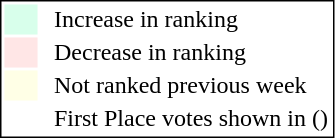<table style="border:1px solid black; ">
<tr>
<td style="background:#D8FFEB; width:20px;"></td>
<td> </td>
<td>Increase in ranking</td>
</tr>
<tr>
<td style="background:#FFE6E6; width:20px;"></td>
<td> </td>
<td>Decrease in ranking</td>
</tr>
<tr>
<td style="background:#FFFFE6; width:20px;"></td>
<td> </td>
<td>Not ranked previous week</td>
</tr>
<tr>
<td> </td>
<td> </td>
<td>First Place votes shown in ()</td>
</tr>
</table>
